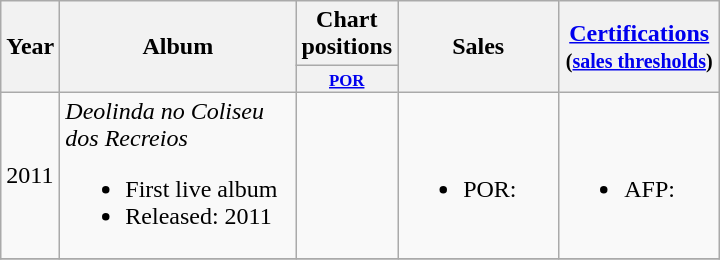<table class="wikitable">
<tr>
<th width="20" rowspan="2">Year</th>
<th width="150" rowspan="2">Album</th>
<th colspan="1">Chart positions</th>
<th width="100" rowspan="2">Sales</th>
<th width="100" rowspan="2"><a href='#'>Certifications</a><br><small>(<a href='#'>sales thresholds</a>)</small></th>
</tr>
<tr>
<th style="width:4em;font-size:70%"><a href='#'>POR</a><br></th>
</tr>
<tr>
<td>2011</td>
<td><em>Deolinda no Coliseu dos Recreios</em><br><ul><li>First live album</li><li>Released: 2011</li></ul></td>
<td></td>
<td><br><ul><li>POR:</li></ul></td>
<td><br><ul><li>AFP:</li></ul></td>
</tr>
<tr>
</tr>
</table>
